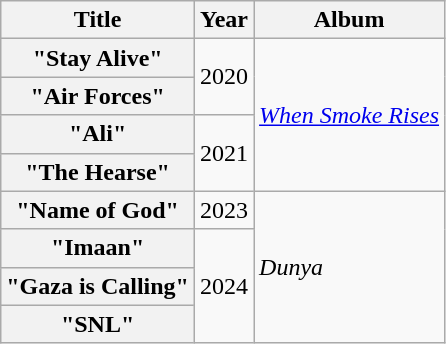<table class="wikitable plainrowheaders">
<tr>
<th scope="col">Title</th>
<th scope="col">Year</th>
<th scope="col">Album</th>
</tr>
<tr>
<th scope="row">"Stay Alive"</th>
<td rowspan="2">2020</td>
<td rowspan="4"><em><a href='#'>When Smoke Rises</a></em></td>
</tr>
<tr>
<th scope="row">"Air Forces"</th>
</tr>
<tr>
<th scope="row">"Ali"</th>
<td rowspan="2">2021</td>
</tr>
<tr>
<th scope="row">"The Hearse"</th>
</tr>
<tr>
<th scope="row">"Name of God"</th>
<td>2023</td>
<td rowspan="4"><em>Dunya</em></td>
</tr>
<tr>
<th scope="row">"Imaan"</th>
<td rowspan="3">2024</td>
</tr>
<tr>
<th scope="row">"Gaza is Calling"</th>
</tr>
<tr>
<th scope="row">"SNL"</th>
</tr>
</table>
